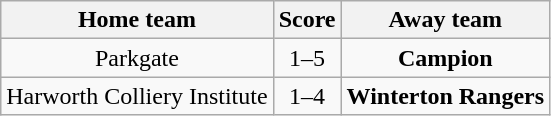<table class="wikitable" style="text-align: center">
<tr>
<th>Home team</th>
<th>Score</th>
<th>Away team</th>
</tr>
<tr>
<td>Parkgate</td>
<td>1–5</td>
<td><strong>Campion</strong></td>
</tr>
<tr>
<td>Harworth Colliery Institute</td>
<td>1–4</td>
<td><strong>Winterton Rangers</strong></td>
</tr>
</table>
